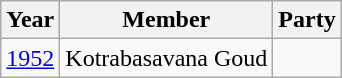<table class="wikitable sortable">
<tr>
<th>Year</th>
<th>Member</th>
<th colspan="2">Party</th>
</tr>
<tr>
<td><a href='#'>1952</a></td>
<td>Kotrabasavana Goud</td>
<td></td>
</tr>
</table>
